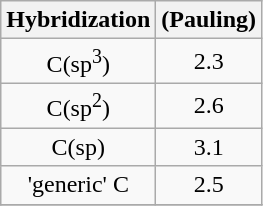<table class="wikitable" style="text-align:center">
<tr>
<th>Hybridization</th>
<th> (Pauling)</th>
</tr>
<tr>
<td>C(sp<sup>3</sup>)</td>
<td>2.3</td>
</tr>
<tr>
<td>C(sp<sup>2</sup>)</td>
<td>2.6</td>
</tr>
<tr>
<td>C(sp)</td>
<td>3.1</td>
</tr>
<tr>
<td>'generic' C</td>
<td>2.5</td>
</tr>
<tr>
</tr>
</table>
